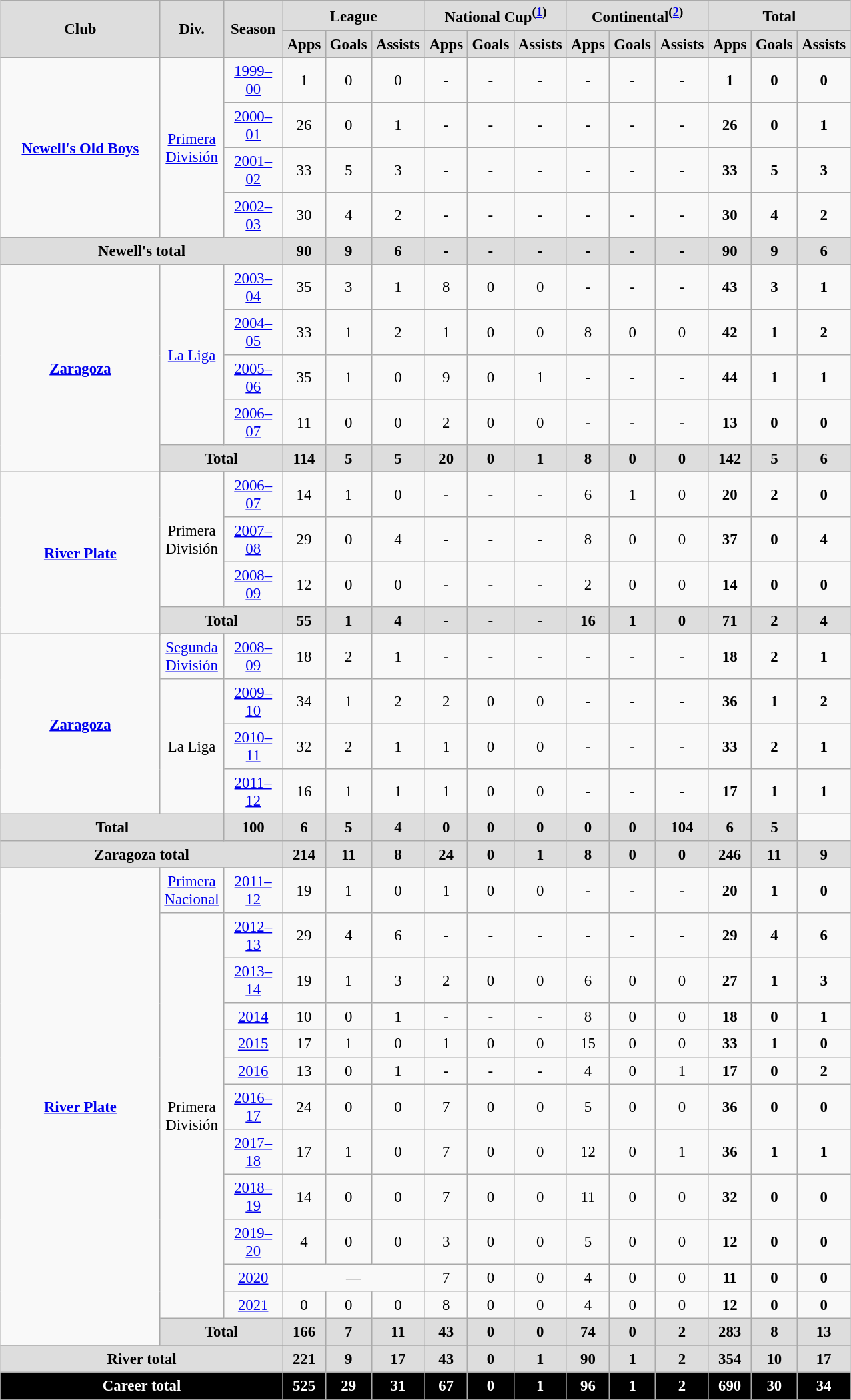<table style="background: #F9F9F9; font-size: 95%; border: 1px #aaaaaa solid; border-collapse: collapse; clear:center" border="1" align="center" cellpadding="4" cellspacing="2">
<tr style="background:#DDDDDD">
<th rowspan="2" width="150px">Club</th>
<th rowspan="2" width="30px">Div.</th>
<th rowspan="2" width="50px">Season</th>
<th colspan="3">League</th>
<th colspan="3">National Cup<sup>(<a href='#'>1</a>)</sup></th>
<th colspan="3">Continental<sup>(<a href='#'>2</a>)</sup></th>
<th colspan="3">Total</th>
</tr>
<tr style="background:#DDDDDD">
<th align="center">Apps</th>
<th align="center">Goals</th>
<th align="center">Assists</th>
<th align="center">Apps</th>
<th align="center">Goals</th>
<th align="center">Assists</th>
<th align="center">Apps</th>
<th align="center">Goals</th>
<th align="center">Assists</th>
<th align="center">Apps</th>
<th align="center">Goals</th>
<th align="center">Assists</th>
</tr>
<tr style="text-align: center;">
<td rowspan="5" align=center valign=center><strong><a href='#'>Newell's Old Boys</a></strong></td>
</tr>
<tr style="text-align: center;">
<td rowspan="4"><a href='#'>Primera División</a></td>
<td><a href='#'>1999–00</a></td>
<td>1</td>
<td>0</td>
<td>0</td>
<td>-</td>
<td>-</td>
<td>-</td>
<td>-</td>
<td>-</td>
<td>-</td>
<th>1</th>
<th>0</th>
<th>0</th>
</tr>
<tr style="text-align: center;">
<td><a href='#'>2000–01</a></td>
<td>26</td>
<td>0</td>
<td>1</td>
<td>-</td>
<td>-</td>
<td>-</td>
<td>-</td>
<td>-</td>
<td>-</td>
<th align="center">26</th>
<th align="center">0</th>
<th align="center">1</th>
</tr>
<tr style="text-align: center;">
<td><a href='#'>2001–02</a></td>
<td>33</td>
<td>5</td>
<td>3</td>
<td>-</td>
<td>-</td>
<td>-</td>
<td>-</td>
<td>-</td>
<td>-</td>
<th>33</th>
<th>5</th>
<th>3</th>
</tr>
<tr style="text-align: center;">
<td><a href='#'>2002–03</a></td>
<td>30</td>
<td>4</td>
<td>2</td>
<td>-</td>
<td>-</td>
<td>-</td>
<td>-</td>
<td>-</td>
<td>-</td>
<th>30</th>
<th>4</th>
<th>2</th>
</tr>
<tr align="center" style="background:#DDDDDD; color:#000000">
<th colspan="3"><strong>Newell's total</strong></th>
<th>90</th>
<th>9</th>
<th>6</th>
<th>-</th>
<th>-</th>
<th>-</th>
<th>-</th>
<th>-</th>
<th>-</th>
<th>90</th>
<th>9</th>
<th>6</th>
</tr>
<tr style="text-align: center;">
<td rowspan="6" align="center" valign="center"><strong><a href='#'>Zaragoza</a></strong></td>
</tr>
<tr style="text-align: center;">
<td rowspan="4"><a href='#'>La Liga</a></td>
<td><a href='#'>2003–04</a></td>
<td>35</td>
<td>3</td>
<td>1</td>
<td>8</td>
<td>0</td>
<td>0</td>
<td>-</td>
<td>-</td>
<td>-</td>
<th>43</th>
<th>3</th>
<th>1</th>
</tr>
<tr style="text-align: center;">
<td><a href='#'>2004–05</a></td>
<td>33</td>
<td>1</td>
<td>2</td>
<td>1</td>
<td>0</td>
<td>0</td>
<td>8</td>
<td>0</td>
<td>0</td>
<th>42</th>
<th>1</th>
<th>2</th>
</tr>
<tr style="text-align: center;">
<td><a href='#'>2005–06</a></td>
<td>35</td>
<td>1</td>
<td>0</td>
<td>9</td>
<td>0</td>
<td>1</td>
<td>-</td>
<td>-</td>
<td>-</td>
<th>44</th>
<th>1</th>
<th>1</th>
</tr>
<tr style="text-align: center;">
<td><a href='#'>2006–07</a></td>
<td>11</td>
<td>0</td>
<td>0</td>
<td>2</td>
<td>0</td>
<td>0</td>
<td>-</td>
<td>-</td>
<td>-</td>
<th>13</th>
<th>0</th>
<th>0</th>
</tr>
<tr align="center" style="background:#DDDDDD; color:#000000">
<th colspan="2"><strong>Total</strong></th>
<th>114</th>
<th>5</th>
<th>5</th>
<th>20</th>
<th>0</th>
<th>1</th>
<th>8</th>
<th>0</th>
<th>0</th>
<th>142</th>
<th>5</th>
<th>6</th>
</tr>
<tr style="text-align: center;">
<td rowspan="5" align="center" valign="center"><strong><a href='#'>River Plate</a></strong></td>
</tr>
<tr style="text-align: center;">
<td rowspan="3">Primera División</td>
<td><a href='#'>2006–07</a></td>
<td>14</td>
<td>1</td>
<td>0</td>
<td>-</td>
<td>-</td>
<td>-</td>
<td>6</td>
<td>1</td>
<td>0</td>
<th>20</th>
<th>2</th>
<th>0</th>
</tr>
<tr style="text-align: center;">
<td><a href='#'>2007–08</a></td>
<td>29</td>
<td>0</td>
<td>4</td>
<td>-</td>
<td>-</td>
<td>-</td>
<td>8</td>
<td>0</td>
<td>0</td>
<th>37</th>
<th>0</th>
<th>4</th>
</tr>
<tr style="text-align: center;">
<td><a href='#'>2008–09</a></td>
<td>12</td>
<td>0</td>
<td>0</td>
<td>-</td>
<td>-</td>
<td>-</td>
<td>2</td>
<td>0</td>
<td>0</td>
<th>14</th>
<th>0</th>
<th>0</th>
</tr>
<tr align="center" style="background:#DDDDDD; color:#000000">
<th colspan="2"><strong>Total</strong></th>
<th>55</th>
<th>1</th>
<th>4</th>
<th>-</th>
<th>-</th>
<th>-</th>
<th>16</th>
<th>1</th>
<th>0</th>
<th>71</th>
<th>2</th>
<th>4</th>
</tr>
<tr style="text-align: center;">
<td rowspan="6" align="center" valign="center"><strong><a href='#'>Zaragoza</a></strong></td>
</tr>
<tr style="text-align: center;">
</tr>
<tr style="text-align: center;">
<td><a href='#'>Segunda División</a></td>
<td><a href='#'>2008–09</a></td>
<td>18</td>
<td>2</td>
<td>1</td>
<td>-</td>
<td>-</td>
<td>-</td>
<td>-</td>
<td>-</td>
<td>-</td>
<th>18</th>
<th>2</th>
<th>1</th>
</tr>
<tr style="text-align: center;">
<td rowspan="3">La Liga</td>
<td><a href='#'>2009–10</a></td>
<td>34</td>
<td>1</td>
<td>2</td>
<td>2</td>
<td>0</td>
<td>0</td>
<td>-</td>
<td>-</td>
<td>-</td>
<th>36</th>
<th>1</th>
<th>2</th>
</tr>
<tr style="text-align: center;">
<td><a href='#'>2010–11</a></td>
<td>32</td>
<td>2</td>
<td>1</td>
<td>1</td>
<td>0</td>
<td>0</td>
<td>-</td>
<td>-</td>
<td>-</td>
<th>33</th>
<th>2</th>
<th>1</th>
</tr>
<tr style="text-align: center;">
<td><a href='#'>2011–12</a></td>
<td>16</td>
<td>1</td>
<td>1</td>
<td>1</td>
<td>0</td>
<td>0</td>
<td>-</td>
<td>-</td>
<td>-</td>
<th>17</th>
<th>1</th>
<th>1</th>
</tr>
<tr align="center" style="background:#DDDDDD; color:#000000">
<th colspan="2"><strong>Total</strong></th>
<th>100</th>
<th>6</th>
<th>5</th>
<th>4</th>
<th>0</th>
<th>0</th>
<th>0</th>
<th>0</th>
<th>0</th>
<th>104</th>
<th>6</th>
<th>5</th>
</tr>
<tr align="center" style="background:#DDDDDD; color:#000000">
<th colspan="3"><strong>Zaragoza total</strong></th>
<th>214</th>
<th>11</th>
<th>8</th>
<th>24</th>
<th>0</th>
<th>1</th>
<th>8</th>
<th>0</th>
<th>0</th>
<th>246</th>
<th>11</th>
<th>9</th>
</tr>
<tr style="text-align: center;">
<td rowspan="14" align="center" valign="center"><strong><a href='#'>River Plate</a></strong></td>
</tr>
<tr style="text-align: center;">
<td><a href='#'>Primera Nacional</a></td>
<td><a href='#'>2011–12</a></td>
<td>19</td>
<td>1</td>
<td>0</td>
<td>1</td>
<td>0</td>
<td>0</td>
<td>-</td>
<td>-</td>
<td>-</td>
<th>20</th>
<th>1</th>
<th>0</th>
</tr>
<tr style="text-align: center;">
<td rowspan="11">Primera División</td>
<td><a href='#'>2012–13</a></td>
<td>29</td>
<td>4</td>
<td>6</td>
<td>-</td>
<td>-</td>
<td>-</td>
<td>-</td>
<td>-</td>
<td>-</td>
<th>29</th>
<th>4</th>
<th>6</th>
</tr>
<tr style="text-align: center;">
<td><a href='#'>2013–14</a></td>
<td>19</td>
<td>1</td>
<td>3</td>
<td>2</td>
<td>0</td>
<td>0</td>
<td>6</td>
<td>0</td>
<td>0</td>
<th>27</th>
<th>1</th>
<th>3</th>
</tr>
<tr style="text-align: center;">
<td><a href='#'>2014</a></td>
<td>10</td>
<td>0</td>
<td>1</td>
<td>-</td>
<td>-</td>
<td>-</td>
<td>8</td>
<td>0</td>
<td>0</td>
<th>18</th>
<th>0</th>
<th>1</th>
</tr>
<tr style="text-align: center;">
<td><a href='#'>2015</a></td>
<td>17</td>
<td>1</td>
<td>0</td>
<td>1</td>
<td>0</td>
<td>0</td>
<td>15</td>
<td>0</td>
<td>0</td>
<th>33</th>
<th>1</th>
<th>0</th>
</tr>
<tr style="text-align: center;">
<td><a href='#'>2016</a></td>
<td>13</td>
<td>0</td>
<td>1</td>
<td>-</td>
<td>-</td>
<td>-</td>
<td>4</td>
<td>0</td>
<td>1</td>
<th>17</th>
<th>0</th>
<th>2</th>
</tr>
<tr style="text-align: center;">
<td><a href='#'>2016–17</a></td>
<td>24</td>
<td>0</td>
<td>0</td>
<td>7</td>
<td>0</td>
<td>0</td>
<td>5</td>
<td>0</td>
<td>0</td>
<th>36</th>
<th>0</th>
<th>0</th>
</tr>
<tr style="text-align: center;">
<td><a href='#'>2017–18</a></td>
<td>17</td>
<td>1</td>
<td>0</td>
<td>7</td>
<td>0</td>
<td>0</td>
<td>12</td>
<td>0</td>
<td>1</td>
<th>36</th>
<th>1</th>
<th>1</th>
</tr>
<tr style="text-align: center;">
<td><a href='#'>2018–19</a></td>
<td>14</td>
<td>0</td>
<td>0</td>
<td>7</td>
<td>0</td>
<td>0</td>
<td>11</td>
<td>0</td>
<td>0</td>
<th>32</th>
<th>0</th>
<th>0</th>
</tr>
<tr style="text-align: center;">
<td><a href='#'>2019–20</a></td>
<td>4</td>
<td>0</td>
<td>0</td>
<td>3</td>
<td>0</td>
<td>0</td>
<td>5</td>
<td>0</td>
<td>0</td>
<th>12</th>
<th>0</th>
<th>0</th>
</tr>
<tr style="text-align: center;">
<td><a href='#'>2020</a></td>
<td style=color:black colspan="3">—</td>
<td>7</td>
<td>0</td>
<td>0</td>
<td>4</td>
<td>0</td>
<td>0</td>
<th>11</th>
<th>0</th>
<th>0</th>
</tr>
<tr style="text-align: center;">
<td><a href='#'>2021</a></td>
<td>0</td>
<td>0</td>
<td>0</td>
<td>8</td>
<td>0</td>
<td>0</td>
<td>4</td>
<td>0</td>
<td>0</td>
<th>12</th>
<th>0</th>
<th>0</th>
</tr>
<tr align="center" style="background:#DDDDDD; color:#000000">
<th colspan="2"><strong>Total</strong></th>
<th>166</th>
<th>7</th>
<th>11</th>
<th>43</th>
<th>0</th>
<th>0</th>
<th>74</th>
<th>0</th>
<th>2</th>
<th>283</th>
<th>8</th>
<th>13</th>
</tr>
<tr style="text-align: center;">
</tr>
<tr align="center" style="background:#DDDDDD; color:#000000">
<th colspan="3"><strong>River total</strong></th>
<th>221</th>
<th>9</th>
<th>17</th>
<th>43</th>
<th>0</th>
<th>1</th>
<th>90</th>
<th>1</th>
<th>2</th>
<th>354</th>
<th>10</th>
<th>17</th>
</tr>
<tr style="color: white;" align="center" bgcolor="000000">
<th colspan="3">Career total</th>
<th>525</th>
<th>29</th>
<th>31</th>
<th>67</th>
<th>0</th>
<th>1</th>
<th>96</th>
<th>1</th>
<th>2</th>
<th>690</th>
<th>30</th>
<th>34</th>
</tr>
<tr>
</tr>
</table>
